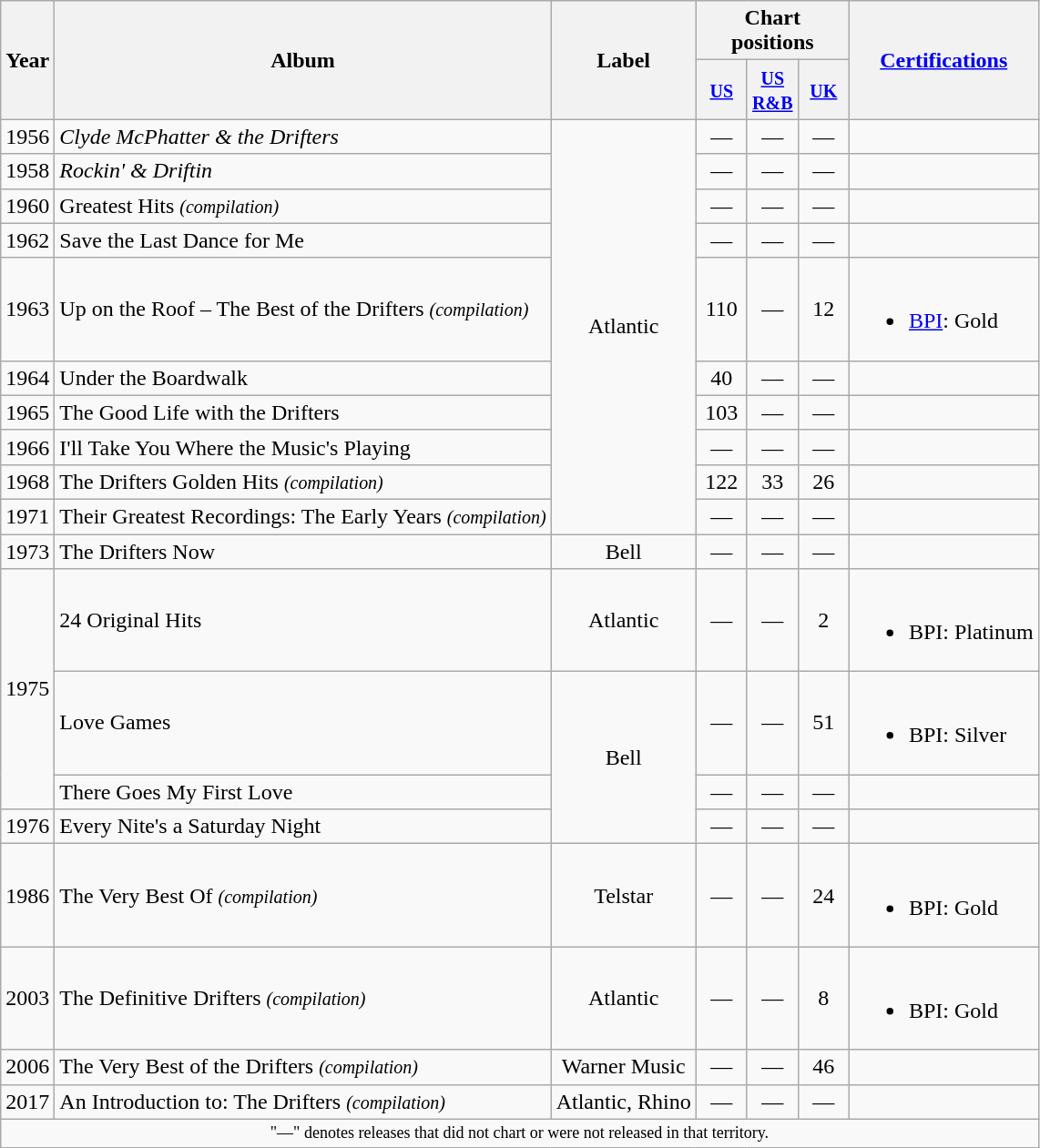<table class="wikitable">
<tr>
<th rowspan="2">Year</th>
<th rowspan="2">Album</th>
<th rowspan="2">Label</th>
<th colspan="3">Chart positions</th>
<th rowspan="2"><a href='#'>Certifications</a></th>
</tr>
<tr>
<th style="width:30px;"><small><a href='#'>US</a></small><br></th>
<th style="width:30px;"><small><a href='#'>US R&B</a></small><br></th>
<th style="width:30px;"><small><a href='#'>UK</a></small><br></th>
</tr>
<tr>
<td>1956</td>
<td><em>Clyde McPhatter & the Drifters</em></td>
<td style="text-align:center;" rowspan="10">Atlantic</td>
<td style="text-align:center;">—</td>
<td style="text-align:center;">—</td>
<td style="text-align:center;">—</td>
<td></td>
</tr>
<tr>
<td>1958</td>
<td><em>Rockin' & Driftin<strong></td>
<td style="text-align:center;">—</td>
<td style="text-align:center;">—</td>
<td style="text-align:center;">—</td>
<td></td>
</tr>
<tr>
<td>1960</td>
<td></em>Greatest Hits<em> <small>(compilation)</small></td>
<td style="text-align:center;">—</td>
<td style="text-align:center;">—</td>
<td style="text-align:center;">—</td>
<td></td>
</tr>
<tr>
<td>1962</td>
<td></em>Save the Last Dance for Me<em></td>
<td style="text-align:center;">—</td>
<td style="text-align:center;">—</td>
<td style="text-align:center;">—</td>
<td></td>
</tr>
<tr>
<td>1963</td>
<td></em>Up on the Roof – The Best of the Drifters<em> <small>(compilation)</small></td>
<td style="text-align:center;">110</td>
<td style="text-align:center;">—</td>
<td style="text-align:center;">12</td>
<td><br><ul><li><a href='#'>BPI</a>: Gold</li></ul></td>
</tr>
<tr>
<td>1964</td>
<td></em>Under the Boardwalk<em></td>
<td style="text-align:center;">40</td>
<td style="text-align:center;">—</td>
<td style="text-align:center;">—</td>
<td></td>
</tr>
<tr>
<td>1965</td>
<td></em>The Good Life with the Drifters<em></td>
<td style="text-align:center;">103</td>
<td style="text-align:center;">—</td>
<td style="text-align:center;">—</td>
<td></td>
</tr>
<tr>
<td>1966</td>
<td></em>I'll Take You Where the Music's Playing<em></td>
<td style="text-align:center;">—</td>
<td style="text-align:center;">—</td>
<td style="text-align:center;">—</td>
<td></td>
</tr>
<tr>
<td>1968</td>
<td></em>The Drifters Golden Hits<em> <small>(compilation)</small></td>
<td style="text-align:center;">122</td>
<td style="text-align:center;">33</td>
<td style="text-align:center;">26</td>
<td></td>
</tr>
<tr>
<td>1971</td>
<td></em>Their Greatest Recordings: The Early Years<em> <small>(compilation)</small></td>
<td style="text-align:center;">—</td>
<td style="text-align:center;">—</td>
<td style="text-align:center;">—</td>
<td></td>
</tr>
<tr>
<td>1973</td>
<td></em>The Drifters Now<em></td>
<td style="text-align:center;">Bell</td>
<td style="text-align:center;">—</td>
<td style="text-align:center;">—</td>
<td style="text-align:center;">—</td>
<td></td>
</tr>
<tr>
<td rowspan="3">1975</td>
<td></em>24 Original Hits<em></td>
<td style="text-align:center;">Atlantic</td>
<td style="text-align:center;">—</td>
<td style="text-align:center;">—</td>
<td style="text-align:center;">2</td>
<td><br><ul><li>BPI: Platinum</li></ul></td>
</tr>
<tr>
<td></em>Love Games<em></td>
<td style="text-align:center;" rowspan="3">Bell</td>
<td style="text-align:center;">—</td>
<td style="text-align:center;">—</td>
<td style="text-align:center;">51</td>
<td><br><ul><li>BPI: Silver</li></ul></td>
</tr>
<tr>
<td></em>There Goes My First Love<em></td>
<td style="text-align:center;">—</td>
<td style="text-align:center;">—</td>
<td style="text-align:center;">—</td>
<td></td>
</tr>
<tr>
<td>1976</td>
<td></em>Every Nite's a Saturday Night<em></td>
<td style="text-align:center;">—</td>
<td style="text-align:center;">—</td>
<td style="text-align:center;">—</td>
<td></td>
</tr>
<tr>
<td>1986</td>
<td></em>The Very Best Of<em> <small>(compilation)</small></td>
<td style="text-align:center;">Telstar</td>
<td style="text-align:center;">—</td>
<td style="text-align:center;">—</td>
<td style="text-align:center;">24</td>
<td><br><ul><li>BPI: Gold</li></ul></td>
</tr>
<tr>
<td>2003</td>
<td></em>The Definitive Drifters<em> <small>(compilation)</small></td>
<td style="text-align:center;">Atlantic</td>
<td style="text-align:center;">—</td>
<td style="text-align:center;">—</td>
<td style="text-align:center;">8</td>
<td><br><ul><li>BPI: Gold</li></ul></td>
</tr>
<tr>
<td>2006</td>
<td></em>The Very Best of the Drifters<em> <small>(compilation)</small></td>
<td style="text-align:center;">Warner Music</td>
<td style="text-align:center;">—</td>
<td style="text-align:center;">—</td>
<td style="text-align:center;">46</td>
<td></td>
</tr>
<tr>
<td>2017</td>
<td></em>An Introduction to: The Drifters<em> <small>(compilation)</small></td>
<td style="text-align:center;">Atlantic, Rhino</td>
<td style="text-align:center;">—</td>
<td style="text-align:center;">—</td>
<td style="text-align:center;">—</td>
<td></td>
</tr>
<tr>
<td colspan="7" style="text-align:center; font-size:9pt;">"—" denotes releases that did not chart or were not released in that territory.</td>
</tr>
</table>
